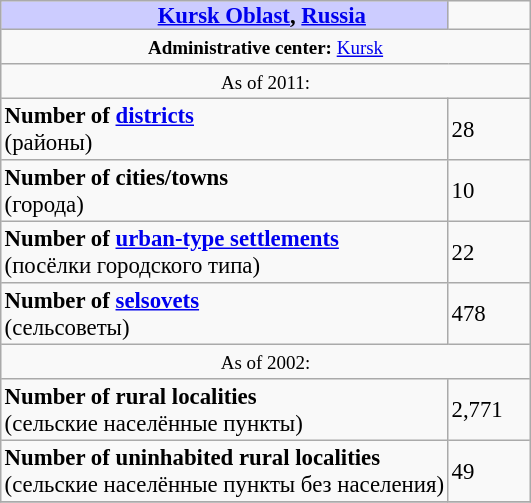<table border=1 align="right" cellpadding=2 cellspacing=0 style="margin: 0 0 1em 1em; background: #f9f9f9; border: 1px #aaa solid; border-collapse: collapse; font-size: 95%;">
<tr>
<th bgcolor="#ccccff" style="padding:0 0 0 50px;"><a href='#'>Kursk Oblast</a>, <a href='#'>Russia</a></th>
<td width="50px"></td>
</tr>
<tr>
<td colspan=2 align="center"><small><strong>Administrative center:</strong> <a href='#'>Kursk</a></small></td>
</tr>
<tr>
<td colspan=2 align="center"><small>As of 2011:</small></td>
</tr>
<tr>
<td><strong>Number of <a href='#'>districts</a></strong><br>(районы)</td>
<td>28</td>
</tr>
<tr>
<td><strong>Number of cities/towns</strong><br>(города)</td>
<td>10</td>
</tr>
<tr>
<td><strong>Number of <a href='#'>urban-type settlements</a></strong><br>(посёлки городского типа)</td>
<td>22</td>
</tr>
<tr>
<td><strong>Number of <a href='#'>selsovets</a></strong><br>(сельсоветы)</td>
<td>478</td>
</tr>
<tr>
<td colspan=2 align="center"><small>As of 2002:</small></td>
</tr>
<tr>
<td><strong>Number of rural localities</strong><br>(сельские населённые пункты)</td>
<td>2,771</td>
</tr>
<tr>
<td><strong>Number of uninhabited rural localities</strong><br>(сельские населённые пункты без населения)</td>
<td>49</td>
</tr>
<tr>
</tr>
</table>
